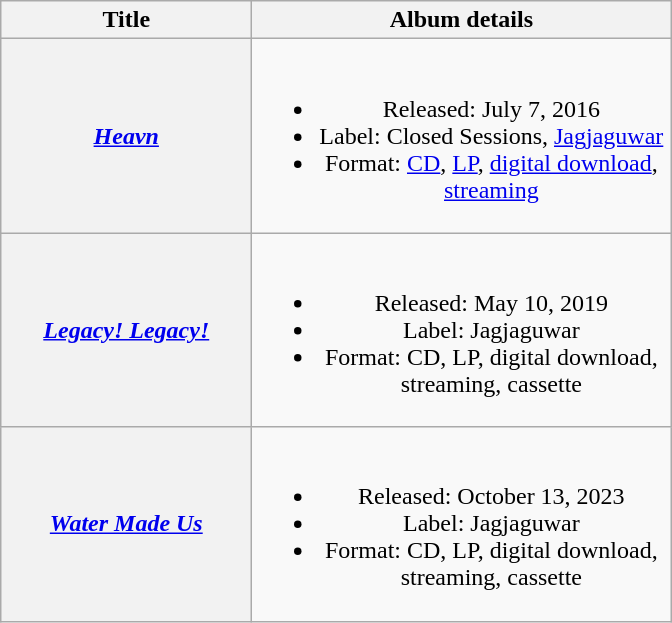<table class="wikitable plainrowheaders" style="text-align:center">
<tr>
<th scope="col" style="width:10em;">Title</th>
<th scope="col" style="width:17em;">Album details</th>
</tr>
<tr>
<th scope="row"><em><a href='#'>Heavn</a></em></th>
<td><br><ul><li>Released: July 7, 2016</li><li>Label: Closed Sessions, <a href='#'>Jagjaguwar</a></li><li>Format: <a href='#'>CD</a>, <a href='#'>LP</a>, <a href='#'>digital download</a>, <a href='#'>streaming</a></li></ul></td>
</tr>
<tr>
<th scope="row"><em><a href='#'>Legacy! Legacy!</a></em></th>
<td><br><ul><li>Released: May 10, 2019</li><li>Label: Jagjaguwar</li><li>Format: CD, LP, digital download, streaming, cassette</li></ul></td>
</tr>
<tr>
<th scope="row"><em><a href='#'>Water Made Us</a></em></th>
<td><br><ul><li>Released: October 13, 2023</li><li>Label: Jagjaguwar</li><li>Format: CD, LP, digital download, streaming, cassette</li></ul></td>
</tr>
</table>
